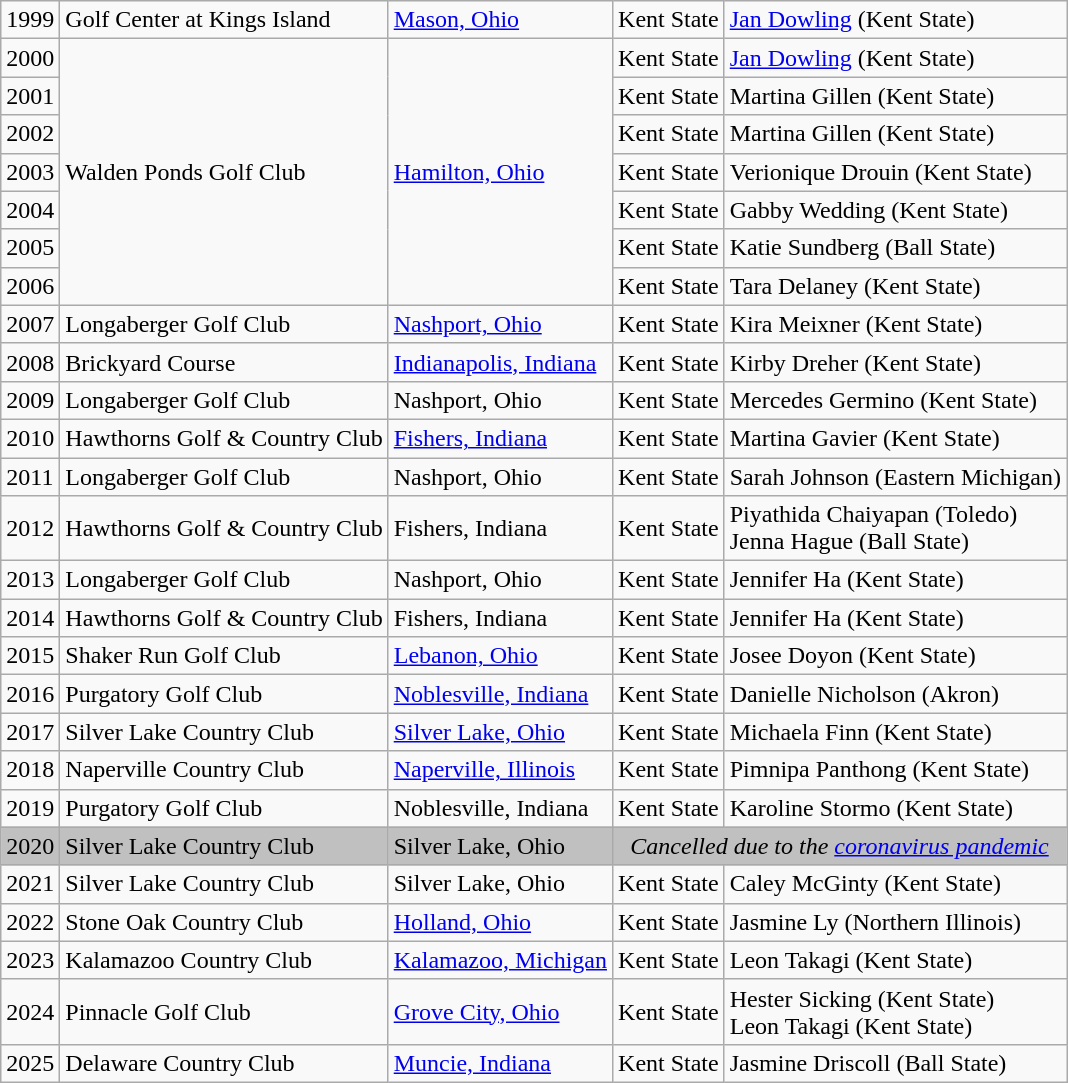<table class="wikitable">
<tr>
<td>1999</td>
<td>Golf Center at Kings Island</td>
<td><a href='#'>Mason, Ohio</a></td>
<td>Kent State</td>
<td><a href='#'>Jan Dowling</a> (Kent State)</td>
</tr>
<tr>
<td>2000</td>
<td rowspan="7">Walden Ponds Golf Club</td>
<td rowspan="7"><a href='#'>Hamilton, Ohio</a></td>
<td>Kent State</td>
<td><a href='#'>Jan Dowling</a> (Kent State)</td>
</tr>
<tr>
<td>2001</td>
<td>Kent State</td>
<td>Martina Gillen (Kent State)</td>
</tr>
<tr>
<td>2002</td>
<td>Kent State</td>
<td>Martina Gillen (Kent State)</td>
</tr>
<tr>
<td>2003</td>
<td>Kent State</td>
<td>Verionique Drouin (Kent State)</td>
</tr>
<tr>
<td>2004</td>
<td>Kent State</td>
<td>Gabby Wedding (Kent State)</td>
</tr>
<tr>
<td>2005</td>
<td>Kent State</td>
<td>Katie Sundberg (Ball State)</td>
</tr>
<tr>
<td>2006</td>
<td>Kent State</td>
<td>Tara Delaney (Kent State)</td>
</tr>
<tr>
<td>2007</td>
<td>Longaberger Golf Club</td>
<td><a href='#'>Nashport, Ohio</a></td>
<td>Kent State</td>
<td>Kira Meixner (Kent State)</td>
</tr>
<tr>
<td>2008</td>
<td>Brickyard Course</td>
<td><a href='#'>Indianapolis, Indiana</a></td>
<td>Kent State</td>
<td>Kirby Dreher (Kent State)</td>
</tr>
<tr>
<td>2009</td>
<td>Longaberger Golf Club</td>
<td>Nashport, Ohio</td>
<td>Kent State</td>
<td>Mercedes Germino (Kent State)</td>
</tr>
<tr>
<td>2010</td>
<td>Hawthorns Golf & Country Club</td>
<td><a href='#'>Fishers, Indiana</a></td>
<td>Kent State</td>
<td>Martina Gavier (Kent State)</td>
</tr>
<tr>
<td>2011</td>
<td>Longaberger Golf Club</td>
<td>Nashport, Ohio</td>
<td>Kent State</td>
<td>Sarah Johnson (Eastern Michigan)</td>
</tr>
<tr>
<td>2012</td>
<td>Hawthorns Golf & Country Club</td>
<td>Fishers, Indiana</td>
<td>Kent State</td>
<td>Piyathida Chaiyapan (Toledo)<br>Jenna Hague (Ball State)</td>
</tr>
<tr>
<td>2013</td>
<td>Longaberger Golf Club</td>
<td>Nashport, Ohio</td>
<td>Kent State</td>
<td>Jennifer Ha (Kent State)</td>
</tr>
<tr>
<td>2014</td>
<td>Hawthorns Golf & Country Club</td>
<td>Fishers, Indiana</td>
<td>Kent State</td>
<td>Jennifer Ha (Kent State)</td>
</tr>
<tr>
<td>2015</td>
<td>Shaker Run Golf Club</td>
<td><a href='#'>Lebanon, Ohio</a></td>
<td>Kent State</td>
<td>Josee Doyon (Kent State)</td>
</tr>
<tr>
<td>2016</td>
<td>Purgatory Golf Club</td>
<td><a href='#'>Noblesville, Indiana</a></td>
<td>Kent State</td>
<td>Danielle Nicholson (Akron)</td>
</tr>
<tr>
<td>2017</td>
<td>Silver Lake Country Club</td>
<td><a href='#'>Silver Lake, Ohio</a></td>
<td>Kent State</td>
<td>Michaela Finn (Kent State)</td>
</tr>
<tr>
<td>2018</td>
<td>Naperville Country Club</td>
<td><a href='#'>Naperville, Illinois</a></td>
<td>Kent State</td>
<td>Pimnipa Panthong (Kent State)</td>
</tr>
<tr>
<td>2019</td>
<td>Purgatory Golf Club</td>
<td>Noblesville, Indiana</td>
<td>Kent State</td>
<td>Karoline Stormo (Kent State)</td>
</tr>
<tr style="background: silver">
<td>2020</td>
<td>Silver Lake Country Club</td>
<td>Silver Lake, Ohio</td>
<td colspan=2 align=center><em>Cancelled due to the <a href='#'>coronavirus pandemic</a></em></td>
</tr>
<tr>
<td>2021</td>
<td>Silver Lake Country Club</td>
<td>Silver Lake, Ohio</td>
<td>Kent State</td>
<td>Caley McGinty (Kent State)</td>
</tr>
<tr>
<td>2022</td>
<td>Stone Oak Country Club</td>
<td><a href='#'>Holland, Ohio</a></td>
<td>Kent State</td>
<td>Jasmine Ly (Northern Illinois)</td>
</tr>
<tr>
<td>2023</td>
<td>Kalamazoo Country Club</td>
<td><a href='#'>Kalamazoo, Michigan</a></td>
<td>Kent State</td>
<td>Leon Takagi (Kent State)</td>
</tr>
<tr>
<td>2024</td>
<td>Pinnacle Golf Club</td>
<td><a href='#'>Grove City, Ohio</a></td>
<td>Kent State</td>
<td>Hester Sicking (Kent State)<br>Leon Takagi (Kent State)</td>
</tr>
<tr>
<td>2025</td>
<td>Delaware Country Club</td>
<td><a href='#'>Muncie, Indiana</a></td>
<td>Kent State</td>
<td>Jasmine Driscoll (Ball State)</td>
</tr>
</table>
